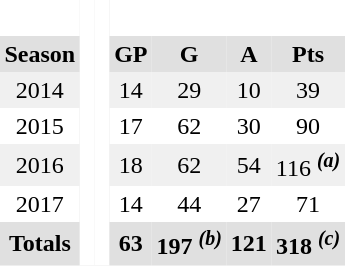<table BORDER="0" CELLPADDING="3" CELLSPACING="0">
<tr ALIGN="center" bgcolor="#e0e0e0">
<th colspan="1" bgcolor="#ffffff"> </th>
<th rowspan="99" bgcolor="#ffffff"> </th>
<th rowspan="99" bgcolor="#ffffff"> </th>
</tr>
<tr ALIGN="center" bgcolor="#e0e0e0">
<th>Season</th>
<th>GP</th>
<th>G</th>
<th>A</th>
<th>Pts</th>
</tr>
<tr ALIGN="center" bgcolor="#f0f0f0">
<td>2014</td>
<td>14</td>
<td>29</td>
<td>10</td>
<td>39</td>
</tr>
<tr ALIGN="center">
<td>2015</td>
<td>17</td>
<td>62</td>
<td>30</td>
<td>90</td>
</tr>
<tr ALIGN="center" bgcolor="#f0f0f0">
<td>2016</td>
<td>18</td>
<td>62</td>
<td>54</td>
<td>116   <sup><strong><em>(a)</em></strong></sup></td>
</tr>
<tr ALIGN="center">
<td>2017</td>
<td>14</td>
<td>44</td>
<td>27</td>
<td>71</td>
</tr>
<tr ALIGN="center" bgcolor="#e0e0e0">
<th colspan="1.5">Totals</th>
<th>63</th>
<th>197  <sup><strong><em>(b)</em></strong></sup></th>
<th>121</th>
<th>318  <sup><strong><em>(c)</em></strong></sup></th>
</tr>
</table>
